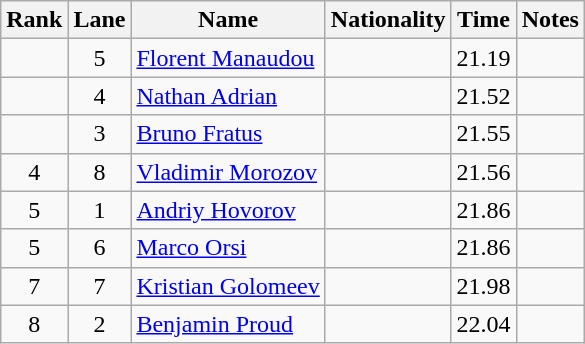<table class="wikitable sortable" style="text-align:center">
<tr>
<th>Rank</th>
<th>Lane</th>
<th>Name</th>
<th>Nationality</th>
<th>Time</th>
<th>Notes</th>
</tr>
<tr>
<td></td>
<td>5</td>
<td align=left><a href='#'>Florent Manaudou</a></td>
<td align=left></td>
<td>21.19</td>
<td></td>
</tr>
<tr>
<td></td>
<td>4</td>
<td align=left><a href='#'>Nathan Adrian</a></td>
<td align=left></td>
<td>21.52</td>
<td></td>
</tr>
<tr>
<td></td>
<td>3</td>
<td align=left><a href='#'>Bruno Fratus</a></td>
<td align=left></td>
<td>21.55</td>
<td></td>
</tr>
<tr>
<td>4</td>
<td>8</td>
<td align=left><a href='#'>Vladimir Morozov</a></td>
<td align=left></td>
<td>21.56</td>
<td></td>
</tr>
<tr>
<td>5</td>
<td>1</td>
<td align=left><a href='#'>Andriy Hovorov</a></td>
<td align=left></td>
<td>21.86</td>
<td></td>
</tr>
<tr>
<td>5</td>
<td>6</td>
<td align=left><a href='#'>Marco Orsi</a></td>
<td align=left></td>
<td>21.86</td>
<td></td>
</tr>
<tr>
<td>7</td>
<td>7</td>
<td align=left><a href='#'>Kristian Golomeev</a></td>
<td align=left></td>
<td>21.98</td>
<td></td>
</tr>
<tr>
<td>8</td>
<td>2</td>
<td align=left><a href='#'>Benjamin Proud</a></td>
<td align=left></td>
<td>22.04</td>
<td></td>
</tr>
</table>
